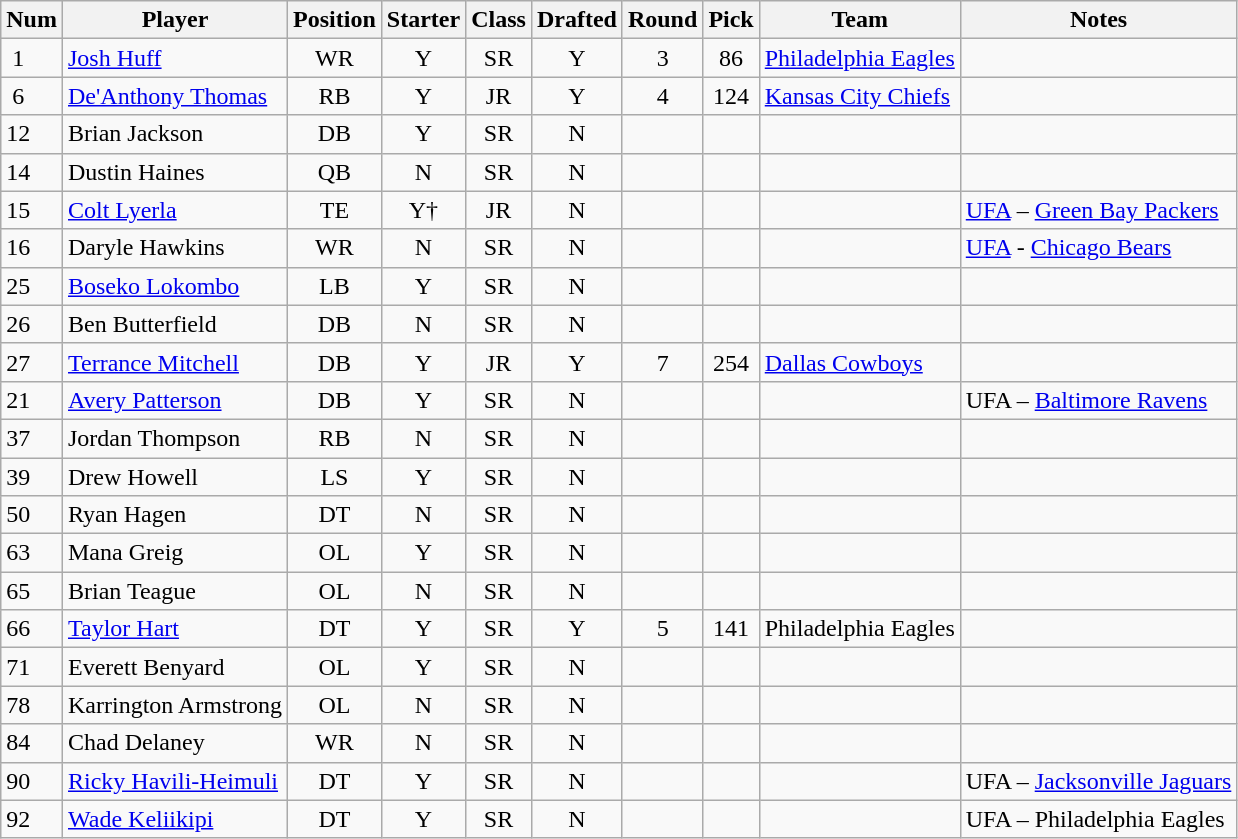<table class="wikitable sortable">
<tr>
<th>Num</th>
<th>Player</th>
<th>Position</th>
<th>Starter</th>
<th>Class</th>
<th>Drafted</th>
<th>Round</th>
<th>Pick</th>
<th>Team</th>
<th>Notes</th>
</tr>
<tr>
<td> 1</td>
<td><a href='#'>Josh Huff</a></td>
<td align=center>WR</td>
<td align=center>Y</td>
<td align=center>SR</td>
<td align=center>Y</td>
<td align=center>3</td>
<td align=center>86</td>
<td><a href='#'>Philadelphia Eagles</a></td>
<td></td>
</tr>
<tr>
<td> 6</td>
<td><a href='#'>De'Anthony Thomas</a></td>
<td align=center>RB</td>
<td align=center>Y</td>
<td align=center>JR</td>
<td align=center>Y</td>
<td align=center>4</td>
<td align=center>124</td>
<td><a href='#'>Kansas City Chiefs</a></td>
<td></td>
</tr>
<tr>
<td>12</td>
<td>Brian Jackson</td>
<td align=center>DB</td>
<td align=center>Y</td>
<td align=center>SR</td>
<td align=center>N</td>
<td> </td>
<td> </td>
<td> </td>
<td></td>
</tr>
<tr>
<td>14</td>
<td>Dustin Haines</td>
<td align=center>QB</td>
<td align=center>N</td>
<td align=center>SR</td>
<td align=center>N</td>
<td> </td>
<td> </td>
<td> </td>
<td></td>
</tr>
<tr>
<td>15</td>
<td><a href='#'>Colt Lyerla</a></td>
<td align=center>TE</td>
<td align=center>Y†</td>
<td align=center>JR</td>
<td align=center>N</td>
<td> </td>
<td> </td>
<td> </td>
<td><a href='#'>UFA</a> – <a href='#'>Green Bay Packers</a></td>
</tr>
<tr>
<td>16</td>
<td>Daryle Hawkins</td>
<td align=center>WR</td>
<td align=center>N</td>
<td align=center>SR</td>
<td align=center>N</td>
<td> </td>
<td> </td>
<td> </td>
<td><a href='#'>UFA</a> - <a href='#'>Chicago Bears</a></td>
</tr>
<tr>
<td>25</td>
<td><a href='#'>Boseko Lokombo</a></td>
<td align=center>LB</td>
<td align=center>Y</td>
<td align=center>SR</td>
<td align=center>N</td>
<td> </td>
<td> </td>
<td> </td>
<td></td>
</tr>
<tr>
<td>26</td>
<td>Ben Butterfield</td>
<td align=center>DB</td>
<td align=center>N</td>
<td align=center>SR</td>
<td align=center>N</td>
<td> </td>
<td> </td>
<td> </td>
<td></td>
</tr>
<tr>
<td>27</td>
<td><a href='#'>Terrance Mitchell</a></td>
<td align=center>DB</td>
<td align=center>Y</td>
<td align=center>JR</td>
<td align=center>Y</td>
<td align=center>7</td>
<td align=center>254</td>
<td><a href='#'>Dallas Cowboys</a></td>
<td></td>
</tr>
<tr>
<td>21</td>
<td><a href='#'>Avery Patterson</a></td>
<td align=center>DB</td>
<td align=center>Y</td>
<td align=center>SR</td>
<td align=center>N</td>
<td> </td>
<td> </td>
<td> </td>
<td>UFA – <a href='#'>Baltimore Ravens</a></td>
</tr>
<tr>
<td>37</td>
<td>Jordan Thompson</td>
<td align=center>RB</td>
<td align=center>N</td>
<td align=center>SR</td>
<td align=center>N</td>
<td> </td>
<td> </td>
<td> </td>
<td></td>
</tr>
<tr>
<td>39</td>
<td>Drew Howell</td>
<td align=center>LS</td>
<td align=center>Y</td>
<td align=center>SR</td>
<td align=center>N</td>
<td> </td>
<td> </td>
<td> </td>
<td></td>
</tr>
<tr>
<td>50</td>
<td>Ryan Hagen</td>
<td align=center>DT</td>
<td align=center>N</td>
<td align=center>SR</td>
<td align=center>N</td>
<td> </td>
<td> </td>
<td> </td>
<td></td>
</tr>
<tr>
<td>63</td>
<td>Mana Greig</td>
<td align=center>OL</td>
<td align=center>Y</td>
<td align=center>SR</td>
<td align=center>N</td>
<td> </td>
<td> </td>
<td> </td>
<td></td>
</tr>
<tr>
<td>65</td>
<td>Brian Teague</td>
<td align=center>OL</td>
<td align=center>N</td>
<td align=center>SR</td>
<td align=center>N</td>
<td> </td>
<td> </td>
<td> </td>
<td></td>
</tr>
<tr>
<td>66</td>
<td><a href='#'>Taylor Hart</a></td>
<td align=center>DT</td>
<td align=center>Y</td>
<td align=center>SR</td>
<td align=center>Y</td>
<td align=center>5</td>
<td align=center>141</td>
<td>Philadelphia Eagles</td>
<td></td>
</tr>
<tr>
<td>71</td>
<td>Everett Benyard</td>
<td align=center>OL</td>
<td align=center>Y</td>
<td align=center>SR</td>
<td align=center>N</td>
<td> </td>
<td> </td>
<td> </td>
<td></td>
</tr>
<tr>
<td>78</td>
<td>Karrington Armstrong</td>
<td align=center>OL</td>
<td align=center>N</td>
<td align=center>SR</td>
<td align=center>N</td>
<td> </td>
<td> </td>
<td> </td>
<td></td>
</tr>
<tr>
<td>84</td>
<td>Chad Delaney</td>
<td align=center>WR</td>
<td align=center>N</td>
<td align=center>SR</td>
<td align=center>N</td>
<td> </td>
<td> </td>
<td> </td>
<td></td>
</tr>
<tr>
<td>90</td>
<td><a href='#'>Ricky Havili-Heimuli</a></td>
<td align=center>DT</td>
<td align=center>Y</td>
<td align=center>SR</td>
<td align=center>N</td>
<td> </td>
<td> </td>
<td> </td>
<td>UFA – <a href='#'>Jacksonville Jaguars</a></td>
</tr>
<tr>
<td>92</td>
<td><a href='#'>Wade Keliikipi</a></td>
<td align=center>DT</td>
<td align=center>Y</td>
<td align=center>SR</td>
<td align=center>N</td>
<td> </td>
<td> </td>
<td> </td>
<td>UFA – Philadelphia Eagles</td>
</tr>
</table>
